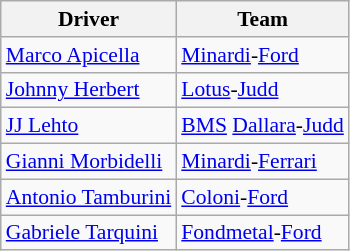<table class="wikitable" style="font-size:90%">
<tr>
<th>Driver</th>
<th>Team</th>
</tr>
<tr>
<td> <a href='#'>Marco Apicella</a></td>
<td><a href='#'>Minardi</a>-<a href='#'>Ford</a></td>
</tr>
<tr>
<td> <a href='#'>Johnny Herbert</a></td>
<td><a href='#'>Lotus</a>-<a href='#'>Judd</a></td>
</tr>
<tr>
<td> <a href='#'>JJ Lehto</a></td>
<td><a href='#'>BMS</a> <a href='#'>Dallara</a>-<a href='#'>Judd</a></td>
</tr>
<tr>
<td> <a href='#'>Gianni Morbidelli</a></td>
<td><a href='#'>Minardi</a>-<a href='#'>Ferrari</a></td>
</tr>
<tr>
<td> <a href='#'>Antonio Tamburini</a></td>
<td><a href='#'>Coloni</a>-<a href='#'>Ford</a></td>
</tr>
<tr>
<td> <a href='#'>Gabriele Tarquini</a></td>
<td><a href='#'>Fondmetal</a>-<a href='#'>Ford</a></td>
</tr>
</table>
